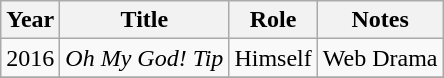<table class="wikitable">
<tr>
<th>Year</th>
<th>Title</th>
<th>Role</th>
<th>Notes</th>
</tr>
<tr>
<td rowspan=1>2016</td>
<td><em>Oh My God! Tip</em></td>
<td>Himself</td>
<td>Web Drama</td>
</tr>
<tr>
</tr>
</table>
